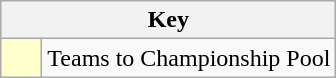<table class="wikitable" style="text-align: center;">
<tr>
<th colspan=2>Key</th>
</tr>
<tr>
<td style="background:#ffffcc; width:20px;"></td>
<td align=left>Teams to Championship Pool</td>
</tr>
</table>
